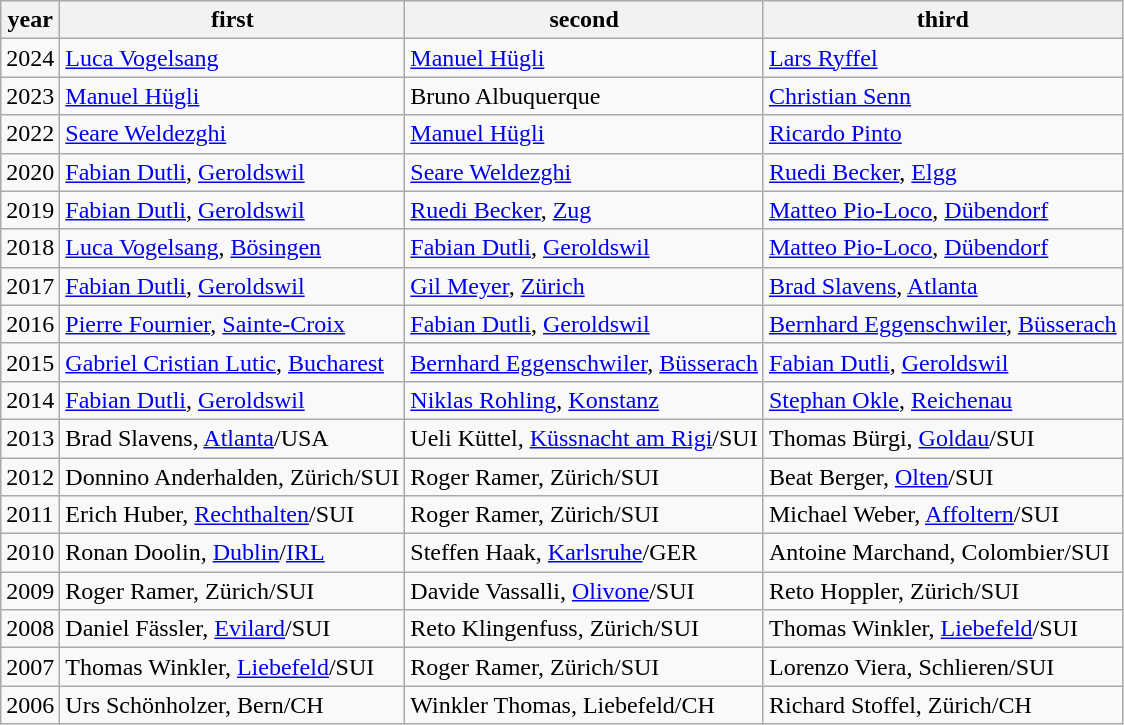<table class=wikitable>
<tr>
<th>year</th>
<th>first</th>
<th>second</th>
<th>third</th>
</tr>
<tr>
<td>2024</td>
<td> <a href='#'>Luca Vogelsang</a></td>
<td> <a href='#'>Manuel Hügli</a></td>
<td> <a href='#'>Lars Ryffel</a></td>
</tr>
<tr>
<td>2023</td>
<td> <a href='#'>Manuel Hügli</a></td>
<td> Bruno Albuquerque</td>
<td> <a href='#'>Christian Senn</a></td>
</tr>
<tr>
<td>2022</td>
<td> <a href='#'>Seare Weldezghi</a></td>
<td> <a href='#'>Manuel Hügli</a></td>
<td> <a href='#'>Ricardo Pinto</a></td>
</tr>
<tr>
<td>2020</td>
<td> <a href='#'>Fabian Dutli</a>, <a href='#'>Geroldswil</a></td>
<td> <a href='#'>Seare Weldezghi</a></td>
<td> <a href='#'>Ruedi Becker</a>, <a href='#'>Elgg</a></td>
</tr>
<tr>
<td>2019</td>
<td> <a href='#'>Fabian Dutli</a>, <a href='#'>Geroldswil</a></td>
<td> <a href='#'>Ruedi Becker</a>, <a href='#'>Zug</a></td>
<td> <a href='#'>Matteo Pio-Loco</a>, <a href='#'>Dübendorf</a></td>
</tr>
<tr>
<td>2018</td>
<td> <a href='#'>Luca Vogelsang</a>, <a href='#'>Bösingen</a></td>
<td> <a href='#'>Fabian Dutli</a>, <a href='#'>Geroldswil</a></td>
<td> <a href='#'>Matteo Pio-Loco</a>, <a href='#'>Dübendorf</a></td>
</tr>
<tr>
<td>2017</td>
<td> <a href='#'>Fabian Dutli</a>, <a href='#'>Geroldswil</a></td>
<td> <a href='#'>Gil Meyer</a>, <a href='#'>Zürich</a></td>
<td> <a href='#'>Brad Slavens</a>, <a href='#'>Atlanta</a></td>
</tr>
<tr>
<td>2016</td>
<td> <a href='#'>Pierre Fournier</a>, <a href='#'>Sainte-Croix</a></td>
<td> <a href='#'>Fabian Dutli</a>, <a href='#'>Geroldswil</a></td>
<td> <a href='#'>Bernhard Eggenschwiler</a>, <a href='#'>Büsserach</a></td>
</tr>
<tr>
<td>2015</td>
<td> <a href='#'>Gabriel Cristian Lutic</a>, <a href='#'>Bucharest</a></td>
<td> <a href='#'>Bernhard Eggenschwiler</a>, <a href='#'>Büsserach</a></td>
<td> <a href='#'>Fabian Dutli</a>, <a href='#'>Geroldswil</a></td>
</tr>
<tr>
<td>2014</td>
<td> <a href='#'>Fabian Dutli</a>, <a href='#'>Geroldswil</a></td>
<td> <a href='#'>Niklas Rohling</a>, <a href='#'>Konstanz</a></td>
<td> <a href='#'>Stephan Okle</a>, <a href='#'>Reichenau</a></td>
</tr>
<tr>
<td>2013</td>
<td>Brad Slavens, <a href='#'>Atlanta</a>/USA</td>
<td>Ueli Küttel, <a href='#'>Küssnacht am Rigi</a>/SUI</td>
<td>Thomas Bürgi, <a href='#'>Goldau</a>/SUI</td>
</tr>
<tr>
<td>2012</td>
<td>Donnino Anderhalden, Zürich/SUI</td>
<td>Roger Ramer, Zürich/SUI</td>
<td>Beat Berger, <a href='#'>Olten</a>/SUI</td>
</tr>
<tr>
<td>2011</td>
<td>Erich Huber, <a href='#'>Rechthalten</a>/SUI</td>
<td>Roger Ramer, Zürich/SUI</td>
<td>Michael Weber, <a href='#'>Affoltern</a>/SUI</td>
</tr>
<tr>
<td>2010</td>
<td>Ronan Doolin, <a href='#'>Dublin</a>/<a href='#'>IRL</a></td>
<td>Steffen Haak, <a href='#'>Karlsruhe</a>/GER</td>
<td>Antoine Marchand, Colombier/SUI</td>
</tr>
<tr>
<td>2009</td>
<td>Roger Ramer, Zürich/SUI</td>
<td>Davide Vassalli, <a href='#'>Olivone</a>/SUI</td>
<td>Reto Hoppler, Zürich/SUI</td>
</tr>
<tr>
<td>2008</td>
<td>Daniel Fässler, <a href='#'>Evilard</a>/SUI</td>
<td>Reto Klingenfuss, Zürich/SUI</td>
<td>Thomas Winkler, <a href='#'>Liebefeld</a>/SUI</td>
</tr>
<tr>
<td>2007</td>
<td>Thomas Winkler, <a href='#'>Liebefeld</a>/SUI</td>
<td>Roger Ramer, Zürich/SUI</td>
<td>Lorenzo Viera, Schlieren/SUI</td>
</tr>
<tr>
<td>2006</td>
<td>Urs Schönholzer, Bern/CH</td>
<td>Winkler Thomas, Liebefeld/CH</td>
<td>Richard Stoffel, Zürich/CH</td>
</tr>
</table>
